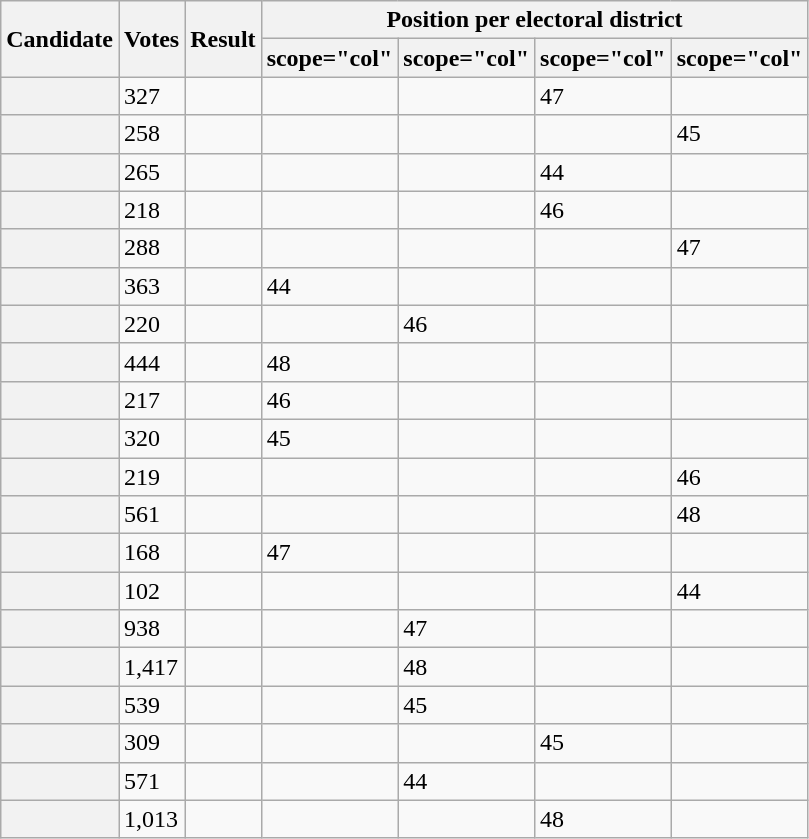<table class="wikitable sortable defaultright col3left">
<tr>
<th scope="col" rowspan="2">Candidate</th>
<th scope="col" rowspan="2">Votes</th>
<th scope="col" rowspan="2">Result</th>
<th scope="col" colspan="4">Position per electoral district</th>
</tr>
<tr>
<th>scope="col" </th>
<th>scope="col" </th>
<th>scope="col" </th>
<th>scope="col" </th>
</tr>
<tr>
<th scope="row"></th>
<td>327</td>
<td></td>
<td></td>
<td></td>
<td>47</td>
<td></td>
</tr>
<tr>
<th scope="row"></th>
<td>258</td>
<td></td>
<td></td>
<td></td>
<td></td>
<td>45</td>
</tr>
<tr>
<th scope="row"></th>
<td>265</td>
<td></td>
<td></td>
<td></td>
<td>44</td>
<td></td>
</tr>
<tr>
<th scope="row"></th>
<td>218</td>
<td></td>
<td></td>
<td></td>
<td>46</td>
<td></td>
</tr>
<tr>
<th scope="row"></th>
<td>288</td>
<td></td>
<td></td>
<td></td>
<td></td>
<td>47</td>
</tr>
<tr>
<th scope="row"></th>
<td>363</td>
<td></td>
<td>44</td>
<td></td>
<td></td>
<td></td>
</tr>
<tr>
<th scope="row"></th>
<td>220</td>
<td></td>
<td></td>
<td>46</td>
<td></td>
<td></td>
</tr>
<tr>
<th scope="row"></th>
<td>444</td>
<td></td>
<td>48</td>
<td></td>
<td></td>
<td></td>
</tr>
<tr>
<th scope="row"></th>
<td>217</td>
<td></td>
<td>46</td>
<td></td>
<td></td>
<td></td>
</tr>
<tr>
<th scope="row"></th>
<td>320</td>
<td></td>
<td>45</td>
<td></td>
<td></td>
<td></td>
</tr>
<tr>
<th scope="row"></th>
<td>219</td>
<td></td>
<td></td>
<td></td>
<td></td>
<td>46</td>
</tr>
<tr>
<th scope="row"></th>
<td>561</td>
<td></td>
<td></td>
<td></td>
<td></td>
<td>48</td>
</tr>
<tr>
<th scope="row"></th>
<td>168</td>
<td></td>
<td>47</td>
<td></td>
<td></td>
<td></td>
</tr>
<tr>
<th scope="row"></th>
<td>102</td>
<td></td>
<td></td>
<td></td>
<td></td>
<td>44</td>
</tr>
<tr>
<th scope="row"></th>
<td>938</td>
<td></td>
<td></td>
<td>47</td>
<td></td>
<td></td>
</tr>
<tr>
<th scope="row"></th>
<td>1,417</td>
<td></td>
<td></td>
<td>48</td>
<td></td>
<td></td>
</tr>
<tr>
<th scope="row"></th>
<td>539</td>
<td></td>
<td></td>
<td>45</td>
<td></td>
<td></td>
</tr>
<tr>
<th scope="row"></th>
<td>309</td>
<td></td>
<td></td>
<td></td>
<td>45</td>
<td></td>
</tr>
<tr>
<th scope="row"></th>
<td>571</td>
<td></td>
<td></td>
<td>44</td>
<td></td>
<td></td>
</tr>
<tr>
<th scope="row"></th>
<td>1,013</td>
<td></td>
<td></td>
<td></td>
<td>48</td>
<td></td>
</tr>
</table>
